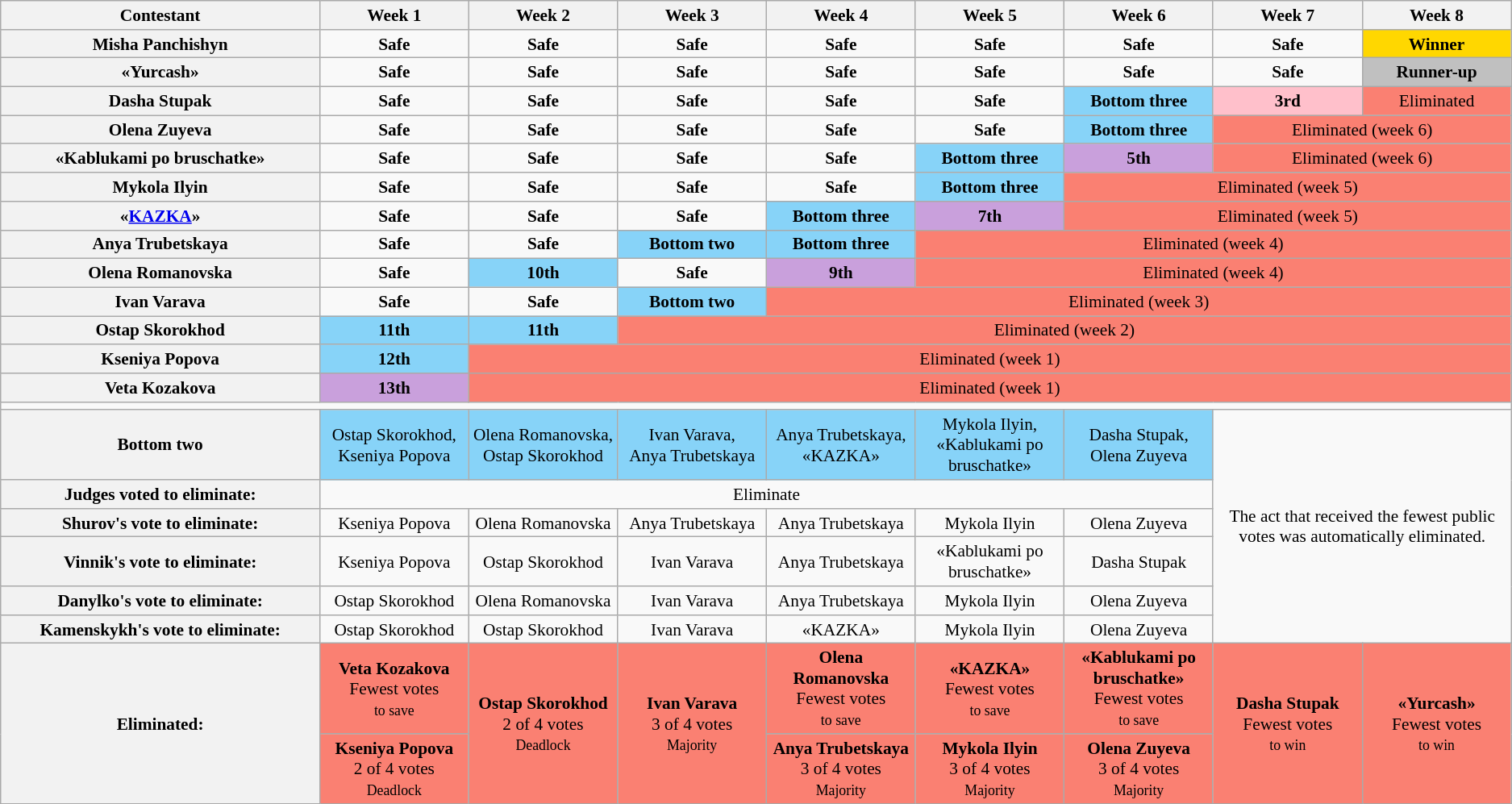<table class="wikitable" style="text-align:center; font-size:89%">
<tr>
<th style="width:15%" rowspan="1" scope="col">Contestant</th>
<th style="width:7%" rowspan="1" scope="col">Week 1</th>
<th style="width:7%" rowspan="1" scope="col">Week 2</th>
<th style="width:7%" rowspan="1" scope="col">Week 3</th>
<th style="width:7%" rowspan="1" scope="col">Week 4</th>
<th style="width:7%" rowspan="1" scope="col">Week 5</th>
<th style="width:7%" rowspan="1" scope="col">Week 6</th>
<th style="width:7%" rowspan="1" scope="col">Week 7</th>
<th style="width:7%" rowspan="1" scope="col">Week 8</th>
</tr>
<tr>
<th scope="row">Misha Panchishyn</th>
<td><strong>Safe</strong></td>
<td><strong>Safe</strong></td>
<td><strong>Safe</strong></td>
<td><strong>Safe</strong></td>
<td><strong>Safe</strong></td>
<td><strong>Safe</strong></td>
<td><strong>Safe</strong></td>
<td style="background:gold"><strong>Winner</strong></td>
</tr>
<tr>
<th scope="row">«Yurcash»</th>
<td><strong>Safe</strong></td>
<td><strong>Safe</strong></td>
<td><strong>Safe</strong></td>
<td><strong>Safe</strong></td>
<td><strong>Safe</strong></td>
<td><strong>Safe</strong></td>
<td><strong>Safe</strong></td>
<td style="background:silver"><strong>Runner-up</strong></td>
</tr>
<tr>
<th scope="row">Dasha Stupak</th>
<td><strong>Safe</strong></td>
<td><strong>Safe</strong></td>
<td><strong>Safe</strong></td>
<td><strong>Safe</strong></td>
<td><strong>Safe</strong></td>
<td style="background:#87D3F8"><strong>Bottom three</strong></td>
<td style="background:pink"><strong>3rd</strong></td>
<td style="background:salmon">Eliminated</td>
</tr>
<tr>
<th scope="row">Olena Zuyeva</th>
<td><strong>Safe</strong></td>
<td><strong>Safe</strong></td>
<td><strong>Safe</strong></td>
<td><strong>Safe</strong></td>
<td><strong>Safe</strong></td>
<td style="background:#87D3F8"><strong>Bottom three</strong></td>
<td colspan="2" style="background:salmon">Eliminated (week 6)</td>
</tr>
<tr>
<th scope="row">«Kablukami po bruschatke»</th>
<td><strong>Safe</strong></td>
<td><strong>Safe</strong></td>
<td><strong>Safe</strong></td>
<td><strong>Safe</strong></td>
<td style="background:#87D3F8"><strong>Bottom three</strong></td>
<td style="background:#C9A0DC"><strong>5th</strong></td>
<td colspan="2" style="background:salmon">Eliminated (week 6)</td>
</tr>
<tr>
<th scope="row">Mykola Ilyin</th>
<td><strong>Safe</strong></td>
<td><strong>Safe</strong></td>
<td><strong>Safe</strong></td>
<td><strong>Safe</strong></td>
<td style="background:#87D3F8"><strong>Bottom three</strong></td>
<td colspan="3" style="background:salmon">Eliminated (week 5)</td>
</tr>
<tr>
<th scope="row">«<a href='#'>KAZKA</a>»</th>
<td><strong>Safe</strong></td>
<td><strong>Safe</strong></td>
<td><strong>Safe</strong></td>
<td style="background:#87D3F8"><strong>Bottom three</strong></td>
<td style="background:#C9A0DC"><strong>7th</strong></td>
<td colspan="3" style="background:salmon">Eliminated (week 5)</td>
</tr>
<tr>
<th scope="row">Anya Trubetskaya</th>
<td><strong>Safe</strong></td>
<td><strong>Safe</strong></td>
<td style="background:#87D3F8"><strong>Bottom two</strong></td>
<td style="background:#87D3F8"><strong>Bottom three</strong></td>
<td colspan="4" style="background:salmon">Eliminated (week 4)</td>
</tr>
<tr>
<th scope="row">Olena Romanovska</th>
<td><strong>Safe</strong></td>
<td style="background:#87D3F8"><strong>10th</strong></td>
<td><strong>Safe</strong></td>
<td style="background:#C9A0DC"><strong>9th</strong></td>
<td colspan="4" style="background:salmon">Eliminated (week 4)</td>
</tr>
<tr>
<th scope="row">Ivan Varava</th>
<td><strong>Safe</strong></td>
<td><strong>Safe</strong></td>
<td style="background:#87D3F8"><strong>Bottom two</strong></td>
<td colspan="5" style="background:salmon">Eliminated (week 3)</td>
</tr>
<tr>
<th scope="row">Ostap Skorokhod</th>
<td style="background:#87D3F8"><strong>11th</strong></td>
<td style="background:#87D3F8"><strong>11th</strong></td>
<td colspan="6" style="background:salmon">Eliminated (week 2)</td>
</tr>
<tr>
<th scope="row">Kseniya Popova</th>
<td style="background:#87D3F8"><strong>12th</strong></td>
<td colspan="7" style="background:salmon">Eliminated (week 1)</td>
</tr>
<tr>
<th scope="row">Veta Kozakova</th>
<td style="background:#C9A0DC"><strong>13th</strong></td>
<td colspan="7" style="background:salmon">Eliminated (week 1)</td>
</tr>
<tr>
<td colspan="10"></td>
</tr>
<tr>
<th scope="row">Bottom two</th>
<td style="background:#87D3F8">Ostap Skorokhod,<br>Kseniya Popova</td>
<td style="background:#87D3F8">Olena Romanovska,<br>Ostap Skorokhod</td>
<td style="background:#87D3F8">Ivan Varava,<br>Anya Trubetskaya</td>
<td style="background:#87D3F8">Anya Trubetskaya,<br>«KAZKA»</td>
<td style="background:#87D3F8">Mykola Ilyin,<br>«Kablukami po bruschatke»</td>
<td style="background:#87D3F8">Dasha Stupak,<br>Olena Zuyeva</td>
<td rowspan="6" colspan="2">The act that received the fewest public votes was automatically eliminated.</td>
</tr>
<tr>
<th scope="row">Judges voted to eliminate:</th>
<td colspan="6">Eliminate</td>
</tr>
<tr>
<th scope="row">Shurov's vote to eliminate:</th>
<td>Kseniya Popova</td>
<td>Olena Romanovska</td>
<td>Anya Trubetskaya</td>
<td>Anya Trubetskaya</td>
<td>Mykola Ilyin</td>
<td>Olena Zuyeva</td>
</tr>
<tr>
<th scope="row">Vinnik's vote to eliminate:</th>
<td>Kseniya Popova</td>
<td>Ostap Skorokhod</td>
<td>Ivan Varava</td>
<td>Anya Trubetskaya</td>
<td>«Kablukami po bruschatke»</td>
<td>Dasha Stupak</td>
</tr>
<tr>
<th scope="row">Danylko's vote to eliminate:</th>
<td>Ostap Skorokhod</td>
<td>Olena Romanovska</td>
<td>Ivan Varava</td>
<td>Anya Trubetskaya</td>
<td>Mykola Ilyin</td>
<td>Olena Zuyeva</td>
</tr>
<tr>
<th scope="row">Kamenskykh's vote to eliminate:</th>
<td>Ostap Skorokhod</td>
<td>Ostap Skorokhod</td>
<td>Ivan Varava</td>
<td>«KAZKA»</td>
<td>Mykola Ilyin</td>
<td>Olena Zuyeva</td>
</tr>
<tr>
<th scope="row" rowspan=2>Eliminated:</th>
<td style="background:salmon;"><strong>Veta Kozakova</strong><br>Fewest votes<br><small>to save</small></td>
<td style="background:salmon;" rowspan=2><strong>Ostap Skorokhod</strong><br>2 of 4 votes<br><small>Deadlock</small></td>
<td style="background:salmon;" rowspan=2><strong>Ivan Varava</strong><br>3 of 4 votes<br><small>Majority</small></td>
<td style="background:salmon;"><strong>Olena Romanovska</strong><br>Fewest votes<br><small>to save</small></td>
<td style="background:salmon;"><strong>«KAZKA»</strong><br>Fewest votes<br><small>to save</small></td>
<td style="background:salmon;" rowspan=1><strong>«Kablukami po bruschatke»</strong><br>Fewest votes<br><small>to save</small></td>
<td style="background:salmon;" rowspan=2><strong>Dasha Stupak </strong><br>Fewest votes<br><small>to win</small></td>
<td style="background:salmon;" rowspan=2><strong>«Yurcash»</strong><br>Fewest votes<br><small>to win</small></td>
</tr>
<tr>
<td style="background:salmon;"><strong>Kseniya Popova</strong><br>2 of 4 votes<br><small>Deadlock</small></td>
<td style="background:salmon;"><strong>Anya Trubetskaya</strong><br>3 of 4 votes<br><small>Majority</small></td>
<td style="background:salmon;"><strong>Mykola Ilyin</strong><br>3 of 4 votes<br><small>Majority</small></td>
<td style="background:salmon;" rowspan=1><strong>Olena Zuyeva</strong><br>3 of 4 votes<br><small>Majority</small></td>
</tr>
</table>
